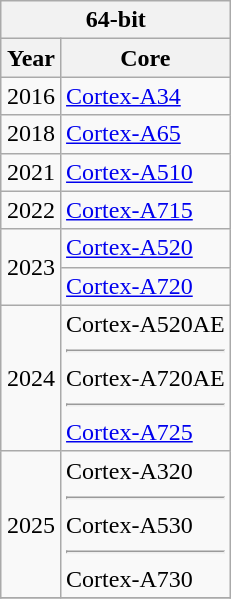<table class="wikitable" border="1" style="float:right; margin-left:9px;">
<tr>
<th colspan=2>64-bit</th>
</tr>
<tr>
<th>Year</th>
<th>Core</th>
</tr>
<tr>
<td>2016</td>
<td><a href='#'>Cortex-A34</a></td>
</tr>
<tr>
<td>2018</td>
<td><a href='#'>Cortex-A65</a></td>
</tr>
<tr>
<td>2021</td>
<td><a href='#'>Cortex-A510</a></td>
</tr>
<tr>
<td>2022</td>
<td><a href='#'>Cortex-A715</a></td>
</tr>
<tr>
<td rowspan=2>2023</td>
<td><a href='#'>Cortex-A520</a></td>
</tr>
<tr>
<td><a href='#'>Cortex-A720</a></td>
</tr>
<tr>
<td>2024</td>
<td>Cortex-A520AE <hr>Cortex-A720AE <hr><a href='#'>Cortex-A725</a></td>
</tr>
<tr>
<td>2025</td>
<td>Cortex-A320 <hr>Cortex-A530 <hr>Cortex-A730</td>
</tr>
<tr>
</tr>
</table>
